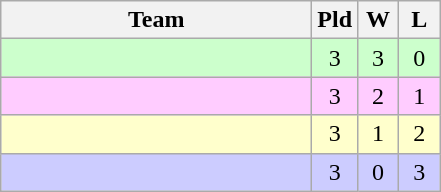<table class="wikitable" style="text-align:center">
<tr>
<th width="200">Team</th>
<th width="20">Pld</th>
<th width="20">W</th>
<th width="20">L</th>
</tr>
<tr style="background:#cfc">
<td align=left></td>
<td>3</td>
<td>3</td>
<td>0</td>
</tr>
<tr style="background:#ffccff">
<td align=left></td>
<td>3</td>
<td>2</td>
<td>1</td>
</tr>
<tr style="background:#ffc">
<td align=left></td>
<td>3</td>
<td>1</td>
<td>2</td>
</tr>
<tr bgcolor=ccccff>
<td align=left></td>
<td>3</td>
<td>0</td>
<td>3</td>
</tr>
</table>
